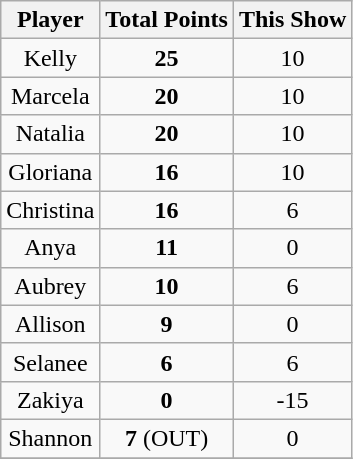<table class="wikitable" style="text-align:center;">
<tr>
<th>Player</th>
<th>Total Points</th>
<th>This Show</th>
</tr>
<tr>
<td>Kelly</td>
<td><strong>25</strong></td>
<td>10</td>
</tr>
<tr>
<td>Marcela</td>
<td><strong>20</strong></td>
<td>10</td>
</tr>
<tr>
<td>Natalia</td>
<td><strong>20</strong></td>
<td>10</td>
</tr>
<tr>
<td>Gloriana</td>
<td><strong>16</strong></td>
<td>10</td>
</tr>
<tr>
<td>Christina</td>
<td><strong>16</strong></td>
<td>6</td>
</tr>
<tr>
<td>Anya</td>
<td><strong>11</strong></td>
<td>0</td>
</tr>
<tr>
<td>Aubrey</td>
<td><strong>10</strong></td>
<td>6</td>
</tr>
<tr>
<td>Allison</td>
<td><strong>9</strong></td>
<td>0</td>
</tr>
<tr>
<td>Selanee</td>
<td><strong>6</strong></td>
<td>6</td>
</tr>
<tr>
<td>Zakiya</td>
<td><strong>0</strong></td>
<td>-15</td>
</tr>
<tr>
<td>Shannon</td>
<td><strong>7</strong> (OUT)</td>
<td>0</td>
</tr>
<tr>
</tr>
</table>
